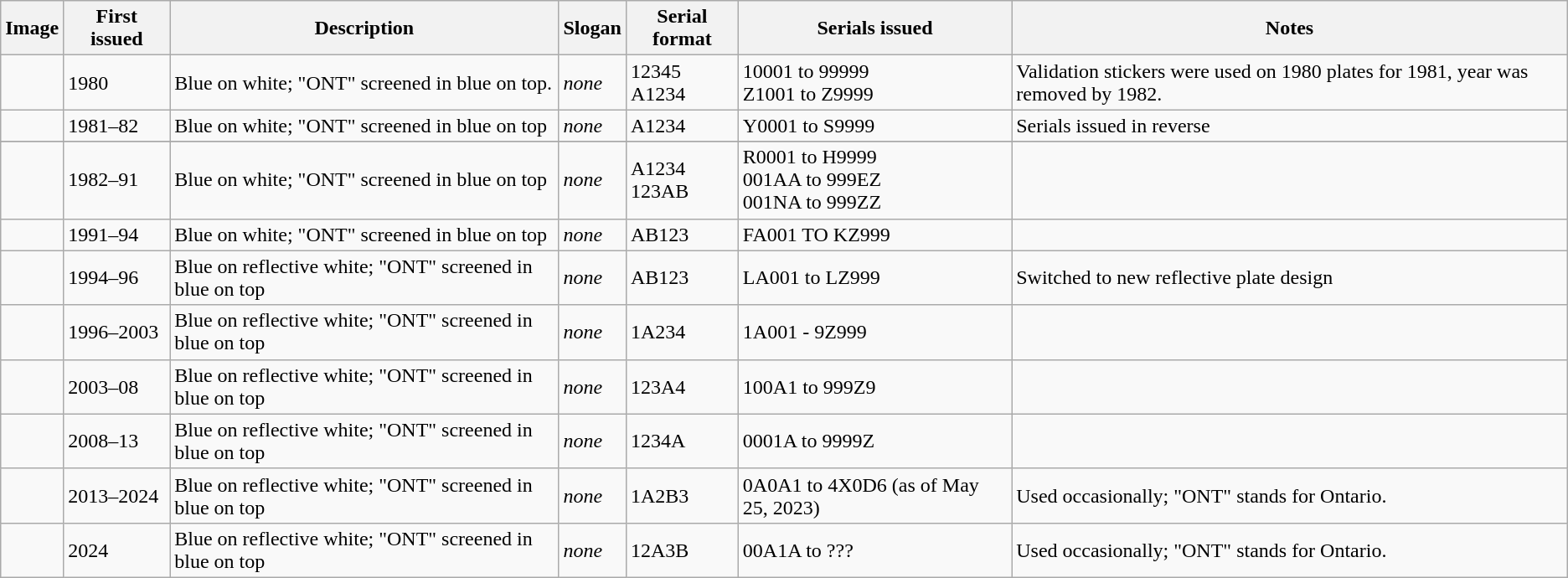<table class="wikitable">
<tr>
<th>Image</th>
<th>First issued</th>
<th>Description</th>
<th>Slogan</th>
<th>Serial format</th>
<th>Serials issued</th>
<th>Notes</th>
</tr>
<tr>
<td></td>
<td>1980</td>
<td>Blue on white; "ONT" screened in blue on top.</td>
<td><em>none</em></td>
<td>12345<br> A1234</td>
<td>10001 to 99999<br> Z1001 to Z9999</td>
<td>Validation stickers were used on 1980 plates for 1981, year was removed by 1982.</td>
</tr>
<tr>
<td></td>
<td>1981–⁠82</td>
<td>Blue on white; "ONT" screened in blue on top</td>
<td><em>none</em></td>
<td>A1234</td>
<td>Y0001 to S9999</td>
<td>Serials issued in reverse</td>
</tr>
<tr>
</tr>
<tr>
<td></td>
<td>1982–⁠91</td>
<td>Blue on white; "ONT" screened in blue on top</td>
<td><em>none</em></td>
<td>A1234<br> 123AB</td>
<td>R0001 to H9999<br> 001AA to 999EZ<br> 001NA to 999ZZ</td>
<td></td>
</tr>
<tr>
<td></td>
<td>1991–⁠94</td>
<td>Blue on white; "ONT" screened in blue on top</td>
<td><em>none</em></td>
<td>AB123</td>
<td>FA001 TO KZ999</td>
<td></td>
</tr>
<tr>
<td></td>
<td>1994–⁠96</td>
<td>Blue on reflective white; "ONT" screened in blue on top</td>
<td><em>none</em></td>
<td>AB123</td>
<td>LA001 to LZ999</td>
<td>Switched to new reflective plate design</td>
</tr>
<tr>
<td></td>
<td>1996–⁠2003</td>
<td>Blue on reflective white; "ONT" screened in blue on top</td>
<td><em>none</em></td>
<td>1A234</td>
<td>1A001 - 9Z999</td>
<td></td>
</tr>
<tr>
<td></td>
<td>2003–⁠08</td>
<td>Blue on reflective white; "ONT" screened in blue on top</td>
<td><em>none</em></td>
<td>123A4</td>
<td>100A1 to 999Z9</td>
<td></td>
</tr>
<tr>
<td></td>
<td>2008–⁠13</td>
<td>Blue on reflective white; "ONT" screened in blue on top</td>
<td><em>none</em></td>
<td>1234A</td>
<td>0001A to 9999Z</td>
<td></td>
</tr>
<tr>
<td></td>
<td>2013–2024</td>
<td>Blue on reflective white; "ONT" screened in blue on top</td>
<td><em>none</em></td>
<td>1A2B3</td>
<td>0A0A1 to 4X0D6 (as of May 25, 2023)</td>
<td>Used occasionally; "ONT" stands for Ontario.</td>
</tr>
<tr>
<td></td>
<td>2024</td>
<td>Blue on reflective white; "ONT" screened in blue on top</td>
<td><em>none</em></td>
<td>12A3B</td>
<td>00A1A to ???</td>
<td>Used occasionally; "ONT" stands for Ontario.</td>
</tr>
</table>
